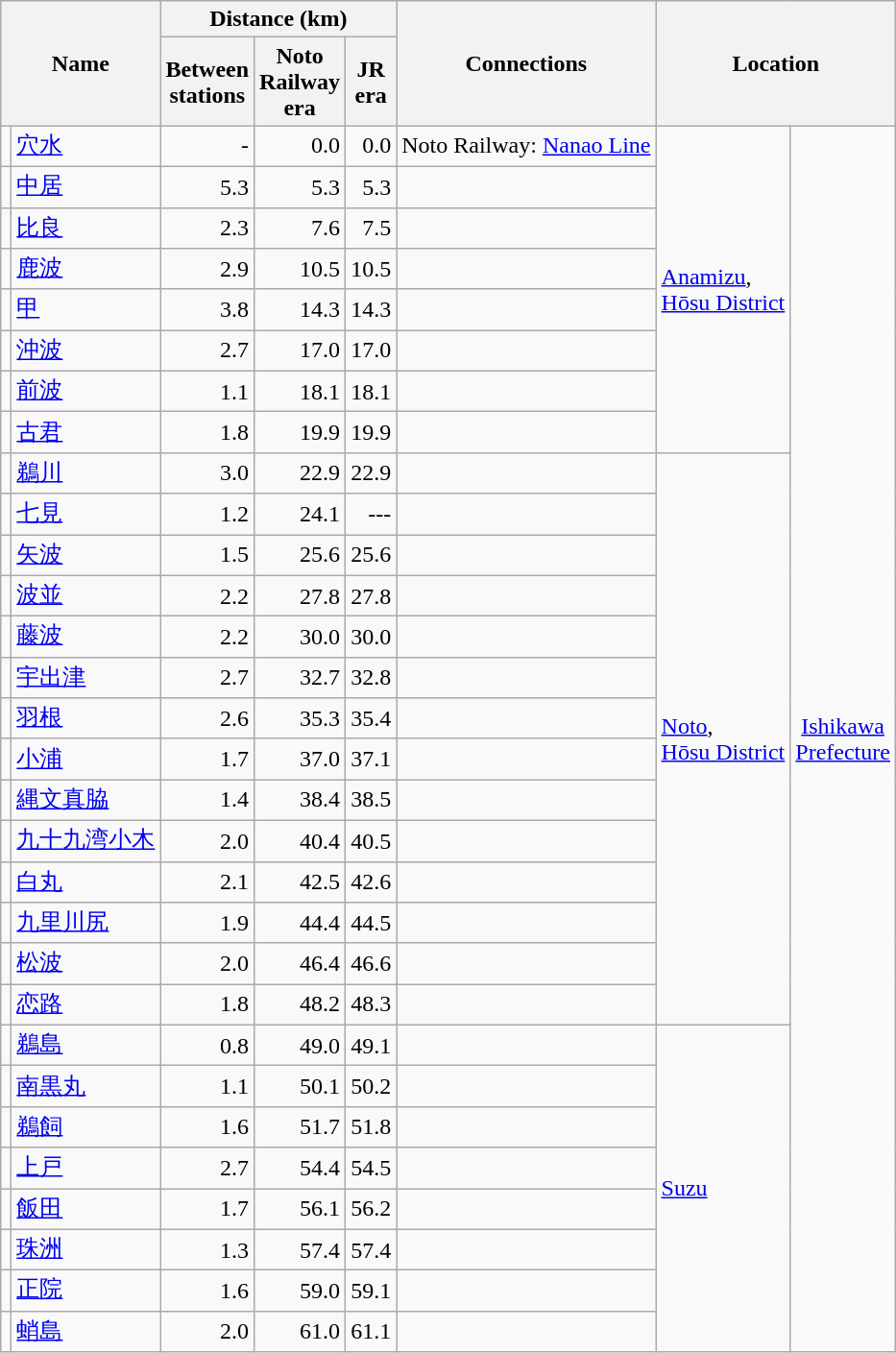<table class="wikitable" rules="all">
<tr>
<th rowspan=2 colspan="2">Name</th>
<th colspan=3>Distance (km)</th>
<th rowspan=2>Connections</th>
<th rowspan=2 colspan="2">Location</th>
</tr>
<tr>
<th>Between<br>stations</th>
<th>Noto<br>Railway<br>era</th>
<th>JR<br>era</th>
</tr>
<tr>
<td></td>
<td><a href='#'>穴水</a></td>
<td style="text-align:right;">-</td>
<td style="text-align:right;">0.0</td>
<td style="text-align:right;">0.0</td>
<td>Noto Railway: <a href='#'>Nanao Line</a></td>
<td rowspan="8"><a href='#'>Anamizu</a>,<br><a href='#'>Hōsu District</a></td>
<td rowspan="30" style="width:1.5em;  text-align:center;"><a href='#'>Ishikawa Prefecture</a></td>
</tr>
<tr>
<td></td>
<td><a href='#'>中居</a></td>
<td style="text-align:right;">5.3</td>
<td style="text-align:right;">5.3</td>
<td style="text-align:right;">5.3</td>
<td> </td>
</tr>
<tr>
<td></td>
<td><a href='#'>比良</a></td>
<td style="text-align:right;">2.3</td>
<td style="text-align:right;">7.6</td>
<td style="text-align:right;">7.5</td>
<td> </td>
</tr>
<tr>
<td></td>
<td><a href='#'>鹿波</a></td>
<td style="text-align:right;">2.9</td>
<td style="text-align:right;">10.5</td>
<td style="text-align:right;">10.5</td>
<td> </td>
</tr>
<tr>
<td></td>
<td><a href='#'>甲</a></td>
<td style="text-align:right;">3.8</td>
<td style="text-align:right;">14.3</td>
<td style="text-align:right;">14.3</td>
<td> </td>
</tr>
<tr>
<td></td>
<td><a href='#'>沖波</a></td>
<td style="text-align:right;">2.7</td>
<td style="text-align:right;">17.0</td>
<td style="text-align:right;">17.0</td>
<td> </td>
</tr>
<tr>
<td></td>
<td><a href='#'>前波</a></td>
<td style="text-align:right;">1.1</td>
<td style="text-align:right;">18.1</td>
<td style="text-align:right;">18.1</td>
<td> </td>
</tr>
<tr>
<td></td>
<td><a href='#'>古君</a></td>
<td style="text-align:right;">1.8</td>
<td style="text-align:right;">19.9</td>
<td style="text-align:right;">19.9</td>
<td> </td>
</tr>
<tr>
<td></td>
<td><a href='#'>鵜川</a></td>
<td style="text-align:right;">3.0</td>
<td style="text-align:right;">22.9</td>
<td style="text-align:right;">22.9</td>
<td> </td>
<td rowspan="14"><a href='#'>Noto</a>,<br><a href='#'>Hōsu District</a></td>
</tr>
<tr>
<td></td>
<td><a href='#'>七見</a></td>
<td style="text-align:right;">1.2</td>
<td style="text-align:right;">24.1</td>
<td style="text-align:right;">---</td>
<td> </td>
</tr>
<tr>
<td></td>
<td><a href='#'>矢波</a></td>
<td style="text-align:right;">1.5</td>
<td style="text-align:right;">25.6</td>
<td style="text-align:right;">25.6</td>
<td> </td>
</tr>
<tr>
<td></td>
<td><a href='#'>波並</a></td>
<td style="text-align:right;">2.2</td>
<td style="text-align:right;">27.8</td>
<td style="text-align:right;">27.8</td>
<td> </td>
</tr>
<tr>
<td></td>
<td><a href='#'>藤波</a></td>
<td style="text-align:right;">2.2</td>
<td style="text-align:right;">30.0</td>
<td style="text-align:right;">30.0</td>
<td> </td>
</tr>
<tr>
<td></td>
<td><a href='#'>宇出津</a></td>
<td style="text-align:right;">2.7</td>
<td style="text-align:right;">32.7</td>
<td style="text-align:right;">32.8</td>
<td> </td>
</tr>
<tr>
<td></td>
<td><a href='#'>羽根</a></td>
<td style="text-align:right;">2.6</td>
<td style="text-align:right;">35.3</td>
<td style="text-align:right;">35.4</td>
<td> </td>
</tr>
<tr>
<td></td>
<td><a href='#'>小浦</a></td>
<td style="text-align:right;">1.7</td>
<td style="text-align:right;">37.0</td>
<td style="text-align:right;">37.1</td>
<td> </td>
</tr>
<tr>
<td></td>
<td><a href='#'>縄文真脇</a></td>
<td style="text-align:right;">1.4</td>
<td style="text-align:right;">38.4</td>
<td style="text-align:right;">38.5</td>
<td> </td>
</tr>
<tr>
<td></td>
<td><a href='#'>九十九湾小木</a></td>
<td style="text-align:right;">2.0</td>
<td style="text-align:right;">40.4</td>
<td style="text-align:right;">40.5</td>
<td> </td>
</tr>
<tr>
<td></td>
<td><a href='#'>白丸</a></td>
<td style="text-align:right;">2.1</td>
<td style="text-align:right;">42.5</td>
<td style="text-align:right;">42.6</td>
<td> </td>
</tr>
<tr>
<td></td>
<td><a href='#'>九里川尻</a></td>
<td style="text-align:right;">1.9</td>
<td style="text-align:right;">44.4</td>
<td style="text-align:right;">44.5</td>
<td> </td>
</tr>
<tr>
<td></td>
<td><a href='#'>松波</a></td>
<td style="text-align:right;">2.0</td>
<td style="text-align:right;">46.4</td>
<td style="text-align:right;">46.6</td>
<td> </td>
</tr>
<tr>
<td></td>
<td><a href='#'>恋路</a></td>
<td style="text-align:right;">1.8</td>
<td style="text-align:right;">48.2</td>
<td style="text-align:right;">48.3</td>
<td> </td>
</tr>
<tr>
<td></td>
<td><a href='#'>鵜島</a></td>
<td style="text-align:right;">0.8</td>
<td style="text-align:right;">49.0</td>
<td style="text-align:right;">49.1</td>
<td> </td>
<td rowspan="8"><a href='#'>Suzu</a></td>
</tr>
<tr>
<td></td>
<td><a href='#'>南黒丸</a></td>
<td style="text-align:right;">1.1</td>
<td style="text-align:right;">50.1</td>
<td style="text-align:right;">50.2</td>
<td> </td>
</tr>
<tr>
<td></td>
<td><a href='#'>鵜飼</a></td>
<td style="text-align:right;">1.6</td>
<td style="text-align:right;">51.7</td>
<td style="text-align:right;">51.8</td>
<td> </td>
</tr>
<tr>
<td></td>
<td><a href='#'>上戸</a></td>
<td style="text-align:right;">2.7</td>
<td style="text-align:right;">54.4</td>
<td style="text-align:right;">54.5</td>
<td> </td>
</tr>
<tr>
<td></td>
<td><a href='#'>飯田</a></td>
<td style="text-align:right;">1.7</td>
<td style="text-align:right;">56.1</td>
<td style="text-align:right;">56.2</td>
<td> </td>
</tr>
<tr>
<td></td>
<td><a href='#'>珠洲</a></td>
<td style="text-align:right;">1.3</td>
<td style="text-align:right;">57.4</td>
<td style="text-align:right;">57.4</td>
<td> </td>
</tr>
<tr>
<td></td>
<td><a href='#'>正院</a></td>
<td style="text-align:right;">1.6</td>
<td style="text-align:right;">59.0</td>
<td style="text-align:right;">59.1</td>
<td> </td>
</tr>
<tr>
<td></td>
<td><a href='#'>蛸島</a></td>
<td style="text-align:right;">2.0</td>
<td style="text-align:right;">61.0</td>
<td style="text-align:right;">61.1</td>
<td> </td>
</tr>
</table>
